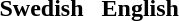<table cellpadding="5">
<tr>
<th>Swedish</th>
<th>English</th>
</tr>
<tr>
<td></td>
<td></td>
</tr>
</table>
